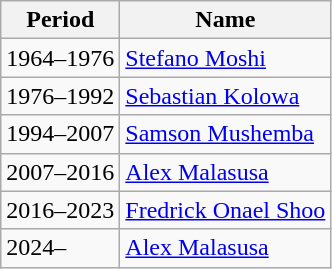<table class="wikitable toptextcells">
<tr>
<th>Period</th>
<th>Name</th>
</tr>
<tr>
<td>1964–1976</td>
<td><a href='#'>Stefano Moshi</a></td>
</tr>
<tr>
<td>1976–1992</td>
<td><a href='#'>Sebastian Kolowa</a></td>
</tr>
<tr>
<td>1994–2007</td>
<td><a href='#'>Samson Mushemba</a></td>
</tr>
<tr>
<td>2007–2016</td>
<td><a href='#'>Alex Malasusa</a></td>
</tr>
<tr>
<td>2016–2023</td>
<td><a href='#'>Fredrick Onael Shoo</a></td>
</tr>
<tr>
<td>2024–</td>
<td><a href='#'>Alex Malasusa</a></td>
</tr>
</table>
